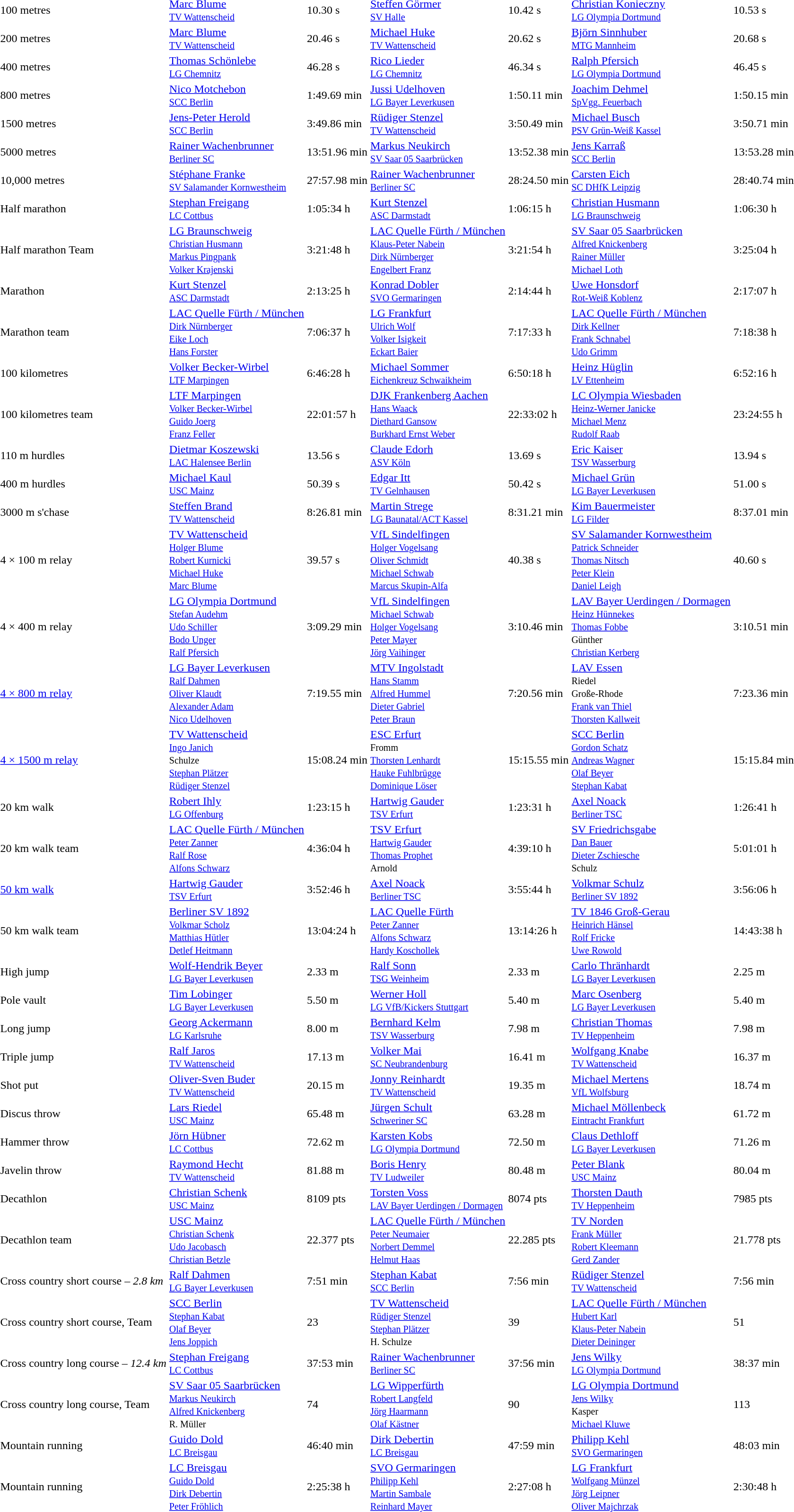<table>
<tr>
</tr>
<tr>
<td>100 metres</td>
<td><a href='#'>Marc Blume</a><br><small><a href='#'>TV Wattenscheid</a></small></td>
<td>10.30 s</td>
<td><a href='#'>Steffen Görmer</a><br><small><a href='#'>SV Halle</a></small></td>
<td>10.42 s</td>
<td><a href='#'>Christian Konieczny</a><br><small><a href='#'>LG Olympia Dortmund</a></small></td>
<td>10.53 s</td>
</tr>
<tr>
<td>200 metres</td>
<td><a href='#'>Marc Blume</a><br><small><a href='#'>TV Wattenscheid</a></small></td>
<td>20.46 s</td>
<td><a href='#'>Michael Huke</a><br><small><a href='#'>TV Wattenscheid</a></small></td>
<td>20.62 s</td>
<td><a href='#'>Björn Sinnhuber</a><br><small><a href='#'>MTG Mannheim</a></small></td>
<td>20.68 s</td>
</tr>
<tr>
<td>400 metres</td>
<td><a href='#'>Thomas Schönlebe</a><br><small><a href='#'>LG Chemnitz</a></small></td>
<td>46.28 s</td>
<td><a href='#'>Rico Lieder</a><br><small><a href='#'>LG Chemnitz</a></small></td>
<td>46.34 s</td>
<td><a href='#'>Ralph Pfersich</a><br><small><a href='#'>LG Olympia Dortmund</a></small></td>
<td>46.45 s</td>
</tr>
<tr>
<td>800 metres</td>
<td><a href='#'>Nico Motchebon</a><br><small><a href='#'>SCC Berlin</a></small></td>
<td>1:49.69 min</td>
<td><a href='#'>Jussi Udelhoven</a><br><small><a href='#'>LG Bayer Leverkusen</a></small></td>
<td>1:50.11 min</td>
<td><a href='#'>Joachim Dehmel</a><br><small><a href='#'>SpVgg. Feuerbach</a></small></td>
<td>1:50.15 min</td>
</tr>
<tr>
<td>1500 metres</td>
<td><a href='#'>Jens-Peter Herold</a><br><small><a href='#'>SCC Berlin</a></small></td>
<td>3:49.86 min</td>
<td><a href='#'>Rüdiger Stenzel</a><br><small><a href='#'>TV Wattenscheid</a></small></td>
<td>3:50.49 min</td>
<td><a href='#'>Michael Busch</a><br><small><a href='#'>PSV Grün-Weiß Kassel</a></small></td>
<td>3:50.71 min</td>
</tr>
<tr>
<td>5000 metres</td>
<td><a href='#'>Rainer Wachenbrunner</a><br><small><a href='#'>Berliner SC</a></small></td>
<td>13:51.96 min</td>
<td><a href='#'>Markus Neukirch</a><br><small><a href='#'>SV Saar 05 Saarbrücken</a></small></td>
<td>13:52.38 min</td>
<td><a href='#'>Jens Karraß</a><br><small><a href='#'>SCC Berlin</a></small></td>
<td>13:53.28 min</td>
</tr>
<tr>
<td>10,000 metres</td>
<td><a href='#'>Stéphane Franke</a><br><small><a href='#'>SV Salamander Kornwestheim</a></small></td>
<td>27:57.98 min</td>
<td><a href='#'>Rainer Wachenbrunner</a><br><small><a href='#'>Berliner SC</a></small></td>
<td>28:24.50 min</td>
<td><a href='#'>Carsten Eich</a><br><small><a href='#'>SC DHfK Leipzig</a></small></td>
<td>28:40.74 min</td>
</tr>
<tr>
<td>Half marathon</td>
<td><a href='#'>Stephan Freigang</a><br><small><a href='#'>LC Cottbus</a></small></td>
<td>1:05:34 h</td>
<td><a href='#'>Kurt Stenzel</a><br><small><a href='#'>ASC Darmstadt</a></small></td>
<td>1:06:15 h</td>
<td><a href='#'>Christian Husmann</a><br><small><a href='#'>LG Braunschweig</a></small></td>
<td>1:06:30 h</td>
</tr>
<tr>
<td>Half marathon Team</td>
<td><a href='#'>LG Braunschweig</a><br><small><a href='#'>Christian Husmann</a><br><a href='#'>Markus Pingpank</a><br><a href='#'>Volker Krajenski</a></small></td>
<td>3:21:48 h</td>
<td><a href='#'>LAC Quelle Fürth / München</a><br><small><a href='#'>Klaus-Peter Nabein</a><br><a href='#'>Dirk Nürnberger</a><br><a href='#'>Engelbert Franz</a></small></td>
<td>3:21:54 h</td>
<td><a href='#'>SV Saar 05 Saarbrücken</a><br><small><a href='#'>Alfred Knickenberg</a><br><a href='#'>Rainer Müller</a><br><a href='#'>Michael Loth</a></small></td>
<td>3:25:04 h</td>
</tr>
<tr>
<td>Marathon</td>
<td><a href='#'>Kurt Stenzel</a><br><small><a href='#'>ASC Darmstadt</a></small></td>
<td>2:13:25 h</td>
<td><a href='#'>Konrad Dobler</a><br><small><a href='#'>SVO Germaringen</a></small></td>
<td>2:14:44 h</td>
<td><a href='#'>Uwe Honsdorf</a><br><small><a href='#'>Rot-Weiß Koblenz</a></small></td>
<td>2:17:07 h</td>
</tr>
<tr>
<td>Marathon team</td>
<td><a href='#'>LAC Quelle Fürth / München</a><br><small><a href='#'>Dirk Nürnberger</a><br><a href='#'>Eike Loch</a><br><a href='#'>Hans Forster</a></small></td>
<td>7:06:37 h</td>
<td><a href='#'>LG Frankfurt</a><br><small><a href='#'>Ulrich Wolf</a><br><a href='#'>Volker Isigkeit</a><br><a href='#'>Eckart Baier</a></small></td>
<td>7:17:33 h</td>
<td><a href='#'>LAC Quelle Fürth / München</a><br><small><a href='#'>Dirk Kellner</a><br><a href='#'>Frank Schnabel</a><br><a href='#'>Udo Grimm</a></small></td>
<td>7:18:38 h</td>
</tr>
<tr>
<td>100 kilometres</td>
<td><a href='#'>Volker Becker-Wirbel</a><br><small><a href='#'>LTF Marpingen</a></small></td>
<td>6:46:28 h</td>
<td><a href='#'>Michael Sommer</a><br><small><a href='#'>Eichenkreuz Schwaikheim</a></small></td>
<td>6:50:18 h</td>
<td><a href='#'>Heinz Hüglin</a><br><small><a href='#'>LV Ettenheim</a></small></td>
<td>6:52:16 h</td>
</tr>
<tr>
<td>100 kilometres team</td>
<td><a href='#'>LTF Marpingen</a><br><small><a href='#'>Volker Becker-Wirbel</a><br><a href='#'>Guido Joerg</a><br><a href='#'>Franz Feller</a></small></td>
<td>22:01:57 h</td>
<td><a href='#'>DJK Frankenberg Aachen</a><br><small><a href='#'>Hans Waack</a><br><a href='#'>Diethard Gansow</a><br><a href='#'>Burkhard Ernst Weber</a></small></td>
<td>22:33:02 h</td>
<td><a href='#'>LC Olympia Wiesbaden</a><br><small><a href='#'>Heinz-Werner Janicke</a><br><a href='#'>Michael Menz</a><br><a href='#'>Rudolf Raab</a></small></td>
<td>23:24:55 h</td>
</tr>
<tr>
<td>110 m hurdles</td>
<td><a href='#'>Dietmar Koszewski</a><br><small><a href='#'>LAC Halensee Berlin</a></small></td>
<td>13.56 s</td>
<td><a href='#'>Claude Edorh</a><br><small><a href='#'>ASV Köln</a></small></td>
<td>13.69 s</td>
<td><a href='#'>Eric Kaiser</a><br><small><a href='#'>TSV Wasserburg</a></small></td>
<td>13.94 s</td>
</tr>
<tr>
<td>400 m hurdles</td>
<td><a href='#'>Michael Kaul</a><br><small><a href='#'>USC Mainz</a></small></td>
<td>50.39 s</td>
<td><a href='#'>Edgar Itt</a><br><small><a href='#'>TV Gelnhausen</a></small></td>
<td>50.42 s</td>
<td><a href='#'>Michael Grün</a><br><small><a href='#'>LG Bayer Leverkusen</a></small></td>
<td>51.00 s</td>
</tr>
<tr>
<td>3000 m s'chase</td>
<td><a href='#'>Steffen Brand</a><br><small><a href='#'>TV Wattenscheid</a></small></td>
<td>8:26.81 min</td>
<td><a href='#'>Martin Strege</a><br><small><a href='#'>LG Baunatal/ACT Kassel</a></small></td>
<td>8:31.21 min</td>
<td><a href='#'>Kim Bauermeister</a><br><small><a href='#'>LG Filder</a></small></td>
<td>8:37.01 min</td>
</tr>
<tr>
<td>4 × 100 m relay</td>
<td><a href='#'>TV Wattenscheid</a><br><small><a href='#'>Holger Blume</a><br><a href='#'>Robert Kurnicki</a><br><a href='#'>Michael Huke</a><br><a href='#'>Marc Blume</a></small></td>
<td>39.57 s</td>
<td><a href='#'>VfL Sindelfingen</a><br><small><a href='#'>Holger Vogelsang</a><br><a href='#'>Oliver Schmidt</a><br><a href='#'>Michael Schwab</a><br><a href='#'>Marcus Skupin-Alfa</a></small></td>
<td>40.38 s</td>
<td><a href='#'>SV Salamander Kornwestheim</a><br><small><a href='#'>Patrick Schneider</a><br><a href='#'>Thomas Nitsch</a><br><a href='#'>Peter Klein</a><br><a href='#'>Daniel Leigh</a></small></td>
<td>40.60 s</td>
</tr>
<tr>
<td>4 × 400 m relay</td>
<td><a href='#'>LG Olympia Dortmund</a><br><small><a href='#'>Stefan Audehm</a><br><a href='#'>Udo Schiller</a><br><a href='#'>Bodo Unger</a><br><a href='#'>Ralf Pfersich</a></small></td>
<td>3:09.29 min</td>
<td><a href='#'>VfL Sindelfingen</a><br><small><a href='#'>Michael Schwab</a><br><a href='#'>Holger Vogelsang</a><br><a href='#'>Peter Mayer</a><br><a href='#'>Jörg Vaihinger</a></small></td>
<td>3:10.46 min</td>
<td><a href='#'>LAV Bayer Uerdingen / Dormagen</a><br><small><a href='#'>Heinz Hünnekes</a><br><a href='#'>Thomas Fobbe</a><br>Günther<br><a href='#'>Christian Kerberg</a></small></td>
<td>3:10.51 min</td>
</tr>
<tr>
<td><a href='#'>4 × 800 m relay</a></td>
<td><a href='#'>LG Bayer Leverkusen</a><br><small><a href='#'>Ralf Dahmen</a><br><a href='#'>Oliver Klaudt</a><br><a href='#'>Alexander Adam</a><br><a href='#'>Nico Udelhoven</a></small></td>
<td>7:19.55 min</td>
<td><a href='#'>MTV Ingolstadt</a><br><small><a href='#'>Hans Stamm</a><br><a href='#'>Alfred Hummel</a><br><a href='#'>Dieter Gabriel</a><br><a href='#'>Peter Braun</a></small></td>
<td>7:20.56 min</td>
<td><a href='#'>LAV Essen</a><br><small>Riedel<br>Große-Rhode<br><a href='#'>Frank van Thiel</a><br><a href='#'>Thorsten Kallweit</a></small></td>
<td>7:23.36 min</td>
</tr>
<tr>
<td><a href='#'>4 × 1500 m relay</a></td>
<td><a href='#'>TV Wattenscheid</a><br><small><a href='#'>Ingo Janich</a><br>Schulze<br><a href='#'>Stephan Plätzer</a><br><a href='#'>Rüdiger Stenzel</a></small></td>
<td>15:08.24 min</td>
<td><a href='#'>ESC Erfurt</a><br><small>Fromm<br><a href='#'>Thorsten Lenhardt</a><br><a href='#'>Hauke Fuhlbrügge</a><br><a href='#'>Dominique Löser</a></small></td>
<td>15:15.55 min</td>
<td><a href='#'>SCC Berlin</a><br><small><a href='#'>Gordon Schatz</a><br><a href='#'>Andreas Wagner</a><br><a href='#'>Olaf Beyer</a><br><a href='#'>Stephan Kabat</a></small></td>
<td>15:15.84 min</td>
</tr>
<tr>
<td>20 km walk</td>
<td><a href='#'>Robert Ihly</a><br><small><a href='#'>LG Offenburg</a></small></td>
<td>1:23:15 h</td>
<td><a href='#'>Hartwig Gauder</a><br><small><a href='#'>TSV Erfurt</a></small></td>
<td>1:23:31 h</td>
<td><a href='#'>Axel Noack</a><br><small><a href='#'>Berliner TSC</a></small></td>
<td>1:26:41 h</td>
</tr>
<tr>
<td>20 km walk team</td>
<td><a href='#'>LAC Quelle Fürth / München</a><br><small><a href='#'>Peter Zanner</a><br><a href='#'>Ralf Rose</a><br><a href='#'>Alfons Schwarz</a></small></td>
<td>4:36:04 h</td>
<td><a href='#'>TSV Erfurt</a><br><small><a href='#'>Hartwig Gauder</a><br><a href='#'>Thomas Prophet</a><br>Arnold</small></td>
<td>4:39:10 h</td>
<td><a href='#'>SV Friedrichsgabe</a><br><small><a href='#'>Dan Bauer</a><br><a href='#'>Dieter Zschiesche</a><br>Schulz</small></td>
<td>5:01:01 h</td>
</tr>
<tr>
<td><a href='#'>50 km walk</a></td>
<td><a href='#'>Hartwig Gauder</a><br><small><a href='#'>TSV Erfurt</a></small></td>
<td>3:52:46 h</td>
<td><a href='#'>Axel Noack</a><br><small><a href='#'>Berliner TSC</a></small></td>
<td>3:55:44 h</td>
<td><a href='#'>Volkmar Schulz</a><br><small><a href='#'>Berliner SV 1892</a></small></td>
<td>3:56:06 h</td>
</tr>
<tr>
<td>50 km walk team</td>
<td><a href='#'>Berliner SV 1892</a><br><small><a href='#'>Volkmar Scholz</a><br><a href='#'>Matthias Hütler</a><br><a href='#'>Detlef Heitmann</a></small></td>
<td>13:04:24 h</td>
<td><a href='#'>LAC Quelle Fürth</a><br><small><a href='#'>Peter Zanner</a><br><a href='#'>Alfons Schwarz</a><br><a href='#'>Hardy Koschollek</a></small></td>
<td>13:14:26 h</td>
<td><a href='#'>TV 1846 Groß-Gerau</a><br><small><a href='#'>Heinrich Hänsel</a><br><a href='#'>Rolf Fricke</a><br><a href='#'>Uwe Rowold</a></small></td>
<td>14:43:38 h</td>
</tr>
<tr>
<td>High jump</td>
<td><a href='#'>Wolf-Hendrik Beyer</a><br><small><a href='#'>LG Bayer Leverkusen</a></small></td>
<td>2.33 m</td>
<td><a href='#'>Ralf Sonn</a><br><small><a href='#'>TSG Weinheim</a></small></td>
<td>2.33 m</td>
<td><a href='#'>Carlo Thränhardt</a><br><small><a href='#'>LG Bayer Leverkusen</a></small></td>
<td>2.25 m</td>
</tr>
<tr>
<td>Pole vault</td>
<td><a href='#'>Tim Lobinger</a><br><small><a href='#'>LG Bayer Leverkusen</a></small></td>
<td>5.50 m</td>
<td><a href='#'>Werner Holl</a><br><small><a href='#'>LG VfB/Kickers Stuttgart</a></small></td>
<td>5.40 m</td>
<td><a href='#'>Marc Osenberg</a><br><small><a href='#'>LG Bayer Leverkusen</a></small></td>
<td>5.40 m</td>
</tr>
<tr>
<td>Long jump</td>
<td><a href='#'>Georg Ackermann</a><br><small><a href='#'>LG Karlsruhe</a></small></td>
<td>8.00 m</td>
<td><a href='#'>Bernhard Kelm</a><br><small><a href='#'>TSV Wasserburg</a></small></td>
<td>7.98 m</td>
<td><a href='#'>Christian Thomas</a><br><small><a href='#'>TV Heppenheim</a></small></td>
<td>7.98 m</td>
</tr>
<tr>
<td>Triple jump</td>
<td><a href='#'>Ralf Jaros</a><br><small><a href='#'>TV Wattenscheid</a></small></td>
<td>17.13 m</td>
<td><a href='#'>Volker Mai</a><br><small><a href='#'>SC Neubrandenburg</a></small></td>
<td>16.41 m</td>
<td><a href='#'>Wolfgang Knabe</a><br><small><a href='#'>TV Wattenscheid</a></small></td>
<td>16.37 m</td>
</tr>
<tr>
<td>Shot put</td>
<td><a href='#'>Oliver-Sven Buder</a><br><small><a href='#'>TV Wattenscheid</a></small></td>
<td>20.15 m</td>
<td><a href='#'>Jonny Reinhardt</a><br><small><a href='#'>TV Wattenscheid</a></small></td>
<td>19.35 m</td>
<td><a href='#'>Michael Mertens</a><br><small><a href='#'>VfL Wolfsburg</a></small></td>
<td>18.74 m</td>
</tr>
<tr>
<td>Discus throw</td>
<td><a href='#'>Lars Riedel</a><br><small><a href='#'>USC Mainz</a></small></td>
<td>65.48 m</td>
<td><a href='#'>Jürgen Schult</a><br><small><a href='#'>Schweriner SC</a></small></td>
<td>63.28 m</td>
<td><a href='#'>Michael Möllenbeck</a><br><small><a href='#'>Eintracht Frankfurt</a></small></td>
<td>61.72 m</td>
</tr>
<tr>
<td>Hammer throw</td>
<td><a href='#'>Jörn Hübner</a><br><small><a href='#'>LC Cottbus</a></small></td>
<td>72.62 m</td>
<td><a href='#'>Karsten Kobs</a><br><small><a href='#'>LG Olympia Dortmund</a></small></td>
<td>72.50 m</td>
<td><a href='#'>Claus Dethloff</a><br><small><a href='#'>LG Bayer Leverkusen</a></small></td>
<td>71.26 m</td>
</tr>
<tr>
<td>Javelin throw</td>
<td><a href='#'>Raymond Hecht</a><br><small><a href='#'>TV Wattenscheid</a></small></td>
<td>81.88 m</td>
<td><a href='#'>Boris Henry</a><br><small><a href='#'>TV Ludweiler</a></small></td>
<td>80.48 m</td>
<td><a href='#'>Peter Blank</a><br><small><a href='#'>USC Mainz</a></small></td>
<td>80.04 m</td>
</tr>
<tr>
<td>Decathlon</td>
<td><a href='#'>Christian Schenk</a><br><small><a href='#'>USC Mainz</a></small></td>
<td>8109 pts</td>
<td><a href='#'>Torsten Voss</a><br><small><a href='#'>LAV Bayer Uerdingen / Dormagen</a></small></td>
<td>8074 pts</td>
<td><a href='#'>Thorsten Dauth</a><br><small><a href='#'>TV Heppenheim</a></small></td>
<td>7985 pts</td>
</tr>
<tr>
<td>Decathlon team</td>
<td><a href='#'>USC Mainz</a><br><small><a href='#'>Christian Schenk</a><br><a href='#'>Udo Jacobasch</a><br><a href='#'>Christian Betzle</a></small></td>
<td>22.377 pts</td>
<td><a href='#'>LAC Quelle Fürth / München</a><br><small><a href='#'>Peter Neumaier</a><br><a href='#'>Norbert Demmel</a><br><a href='#'>Helmut Haas</a></small></td>
<td>22.285 pts</td>
<td><a href='#'>TV Norden</a><br><small><a href='#'>Frank Müller</a><br><a href='#'>Robert Kleemann</a><br><a href='#'>Gerd Zander</a></small></td>
<td>21.778 pts</td>
</tr>
<tr>
<td>Cross country short course – <em>2.8 km</em></td>
<td><a href='#'>Ralf Dahmen</a><br><small><a href='#'>LG Bayer Leverkusen</a></small></td>
<td>7:51 min</td>
<td><a href='#'>Stephan Kabat</a><br><small><a href='#'>SCC Berlin</a></small></td>
<td>7:56 min</td>
<td><a href='#'>Rüdiger Stenzel</a><br><small><a href='#'>TV Wattenscheid</a></small></td>
<td>7:56 min</td>
</tr>
<tr>
<td>Cross country short course, Team</td>
<td><a href='#'>SCC Berlin</a><br><small><a href='#'>Stephan Kabat</a><br><a href='#'>Olaf Beyer</a><br><a href='#'>Jens Joppich</a></small></td>
<td>23</td>
<td><a href='#'>TV Wattenscheid</a><br><small><a href='#'>Rüdiger Stenzel</a><br><a href='#'>Stephan Plätzer</a><br>H. Schulze</small></td>
<td>39</td>
<td><a href='#'>LAC Quelle Fürth / München</a><br><small><a href='#'>Hubert Karl</a><br><a href='#'>Klaus-Peter Nabein</a><br><a href='#'>Dieter Deininger</a></small></td>
<td>51</td>
</tr>
<tr>
<td>Cross country long course – <em>12.4 km</em></td>
<td><a href='#'>Stephan Freigang</a><br><small><a href='#'>LC Cottbus</a></small></td>
<td>37:53 min</td>
<td><a href='#'>Rainer Wachenbrunner</a><br><small><a href='#'>Berliner SC</a></small></td>
<td>37:56 min</td>
<td><a href='#'>Jens Wilky</a><br><small><a href='#'>LG Olympia Dortmund</a></small></td>
<td>38:37 min</td>
</tr>
<tr>
<td>Cross country long course, Team</td>
<td><a href='#'>SV Saar 05 Saarbrücken</a><br><small><a href='#'>Markus Neukirch</a><br><a href='#'>Alfred Knickenberg</a><br>R. Müller</small></td>
<td>74</td>
<td><a href='#'>LG Wipperfürth</a><br><small><a href='#'>Robert Langfeld</a><br><a href='#'>Jörg Haarmann</a><br><a href='#'>Olaf Kästner</a></small></td>
<td>90</td>
<td><a href='#'>LG Olympia Dortmund</a><br><small><a href='#'>Jens Wilky</a><br>Kasper<br><a href='#'>Michael Kluwe</a></small></td>
<td>113</td>
</tr>
<tr>
<td>Mountain running</td>
<td><a href='#'>Guido Dold</a><br><small><a href='#'>LC Breisgau</a></small></td>
<td>46:40 min</td>
<td><a href='#'>Dirk Debertin</a><br><small><a href='#'>LC Breisgau</a></small></td>
<td>47:59 min</td>
<td><a href='#'>Philipp Kehl</a><br><small><a href='#'>SVO Germaringen</a></small></td>
<td>48:03 min</td>
</tr>
<tr>
<td>Mountain running</td>
<td><a href='#'>LC Breisgau</a><br><small><a href='#'>Guido Dold</a><br><a href='#'>Dirk Debertin</a><br><a href='#'>Peter Fröhlich</a></small></td>
<td>2:25:38 h</td>
<td><a href='#'>SVO Germaringen</a><br><small><a href='#'>Philipp Kehl</a><br><a href='#'>Martin Sambale</a><br><a href='#'>Reinhard Mayer</a></small></td>
<td>2:27:08 h</td>
<td><a href='#'>LG Frankfurt</a><br><small><a href='#'>Wolfgang Münzel</a><br><a href='#'>Jörg Leipner</a><br><a href='#'>Oliver Majchrzak</a></small></td>
<td>2:30:48 h</td>
</tr>
</table>
